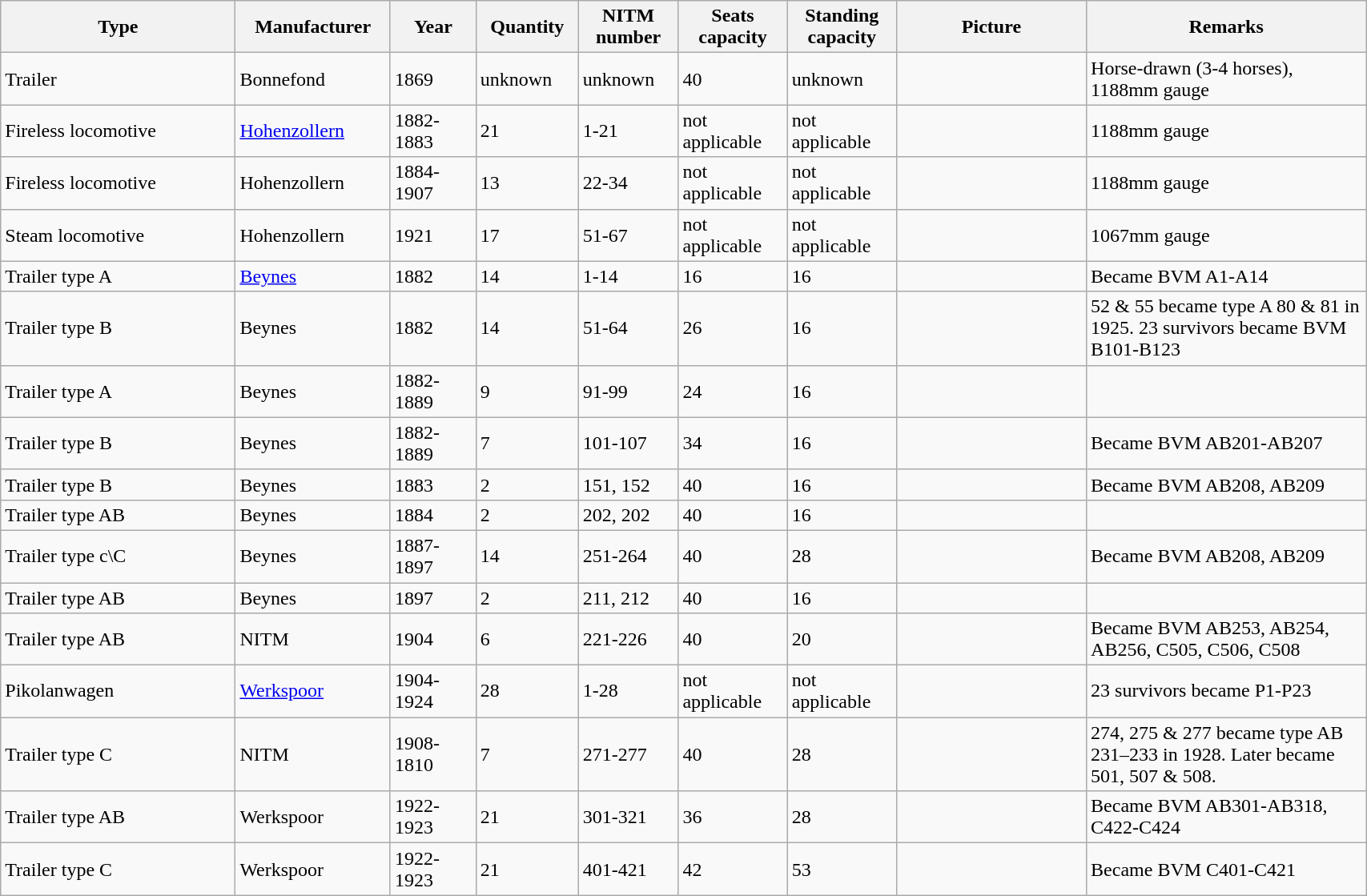<table class="wikitable sortable" style="width:90%;">
<tr>
<th style="width:150px;">Type</th>
<th style="width:80px;">Manufacturer</th>
<th style="width:50px;">Year</th>
<th style="width:50px;">Quantity</th>
<th style="width:50px;">NITM number</th>
<th style="width:50px;">Seats capacity</th>
<th style="width:50px;">Standing capacity</th>
<th style="width:120px;">Picture</th>
<th style="width:180px;">Remarks</th>
</tr>
<tr>
<td>Trailer</td>
<td>Bonnefond</td>
<td>1869</td>
<td>unknown</td>
<td>unknown</td>
<td>40</td>
<td>unknown</td>
<td></td>
<td>Horse-drawn (3-4 horses), 1188mm gauge</td>
</tr>
<tr>
<td>Fireless locomotive</td>
<td><a href='#'>Hohenzollern</a></td>
<td>1882-1883</td>
<td>21</td>
<td>1-21</td>
<td>not applicable</td>
<td>not applicable</td>
<td></td>
<td>1188mm gauge</td>
</tr>
<tr>
<td>Fireless locomotive</td>
<td>Hohenzollern</td>
<td>1884-1907</td>
<td>13</td>
<td>22-34</td>
<td>not applicable</td>
<td>not applicable</td>
<td></td>
<td>1188mm gauge</td>
</tr>
<tr>
<td>Steam locomotive</td>
<td>Hohenzollern</td>
<td>1921</td>
<td>17</td>
<td>51-67</td>
<td>not applicable</td>
<td>not applicable</td>
<td></td>
<td>1067mm gauge</td>
</tr>
<tr>
<td>Trailer type A</td>
<td><a href='#'>Beynes</a></td>
<td>1882</td>
<td>14</td>
<td>1-14</td>
<td>16</td>
<td>16</td>
<td></td>
<td>Became BVM A1-A14</td>
</tr>
<tr>
<td>Trailer type B</td>
<td>Beynes</td>
<td>1882</td>
<td>14</td>
<td>51-64</td>
<td>26</td>
<td>16</td>
<td></td>
<td>52 & 55 became type A 80 & 81 in 1925. 23 survivors became BVM B101-B123</td>
</tr>
<tr>
<td>Trailer type A</td>
<td>Beynes</td>
<td>1882-1889</td>
<td>9</td>
<td>91-99</td>
<td>24</td>
<td>16</td>
<td></td>
<td></td>
</tr>
<tr>
<td>Trailer type B</td>
<td>Beynes</td>
<td>1882-1889</td>
<td>7</td>
<td>101-107</td>
<td>34</td>
<td>16</td>
<td></td>
<td>Became BVM AB201-AB207</td>
</tr>
<tr>
<td>Trailer type B</td>
<td>Beynes</td>
<td>1883</td>
<td>2</td>
<td>151, 152</td>
<td>40</td>
<td>16</td>
<td></td>
<td>Became BVM AB208, AB209</td>
</tr>
<tr>
<td>Trailer type AB</td>
<td>Beynes</td>
<td>1884</td>
<td>2</td>
<td>202, 202</td>
<td>40</td>
<td>16</td>
<td></td>
<td></td>
</tr>
<tr>
<td>Trailer type c\C</td>
<td>Beynes</td>
<td>1887-1897</td>
<td>14</td>
<td>251-264</td>
<td>40</td>
<td>28</td>
<td></td>
<td>Became BVM AB208, AB209</td>
</tr>
<tr>
<td>Trailer type AB</td>
<td>Beynes</td>
<td>1897</td>
<td>2</td>
<td>211, 212</td>
<td>40</td>
<td>16</td>
<td></td>
<td></td>
</tr>
<tr>
<td>Trailer type AB</td>
<td>NITM</td>
<td>1904</td>
<td>6</td>
<td>221-226</td>
<td>40</td>
<td>20</td>
<td></td>
<td>Became BVM AB253, AB254, AB256, C505, C506, C508</td>
</tr>
<tr>
<td>Pikolanwagen</td>
<td><a href='#'>Werkspoor</a></td>
<td>1904-1924</td>
<td>28</td>
<td>1-28</td>
<td>not applicable</td>
<td>not applicable</td>
<td></td>
<td>23 survivors became P1-P23</td>
</tr>
<tr>
<td>Trailer type C</td>
<td>NITM</td>
<td>1908-1810</td>
<td>7</td>
<td>271-277</td>
<td>40</td>
<td>28</td>
<td></td>
<td>274, 275 & 277 became type AB 231–233 in 1928. Later became 501, 507 & 508.</td>
</tr>
<tr>
<td>Trailer type AB</td>
<td>Werkspoor</td>
<td>1922-1923</td>
<td>21</td>
<td>301-321</td>
<td>36</td>
<td>28</td>
<td></td>
<td>Became BVM AB301-AB318, C422-C424</td>
</tr>
<tr>
<td>Trailer type C</td>
<td>Werkspoor</td>
<td>1922-1923</td>
<td>21</td>
<td>401-421</td>
<td>42</td>
<td>53</td>
<td></td>
<td>Became BVM C401-C421</td>
</tr>
</table>
